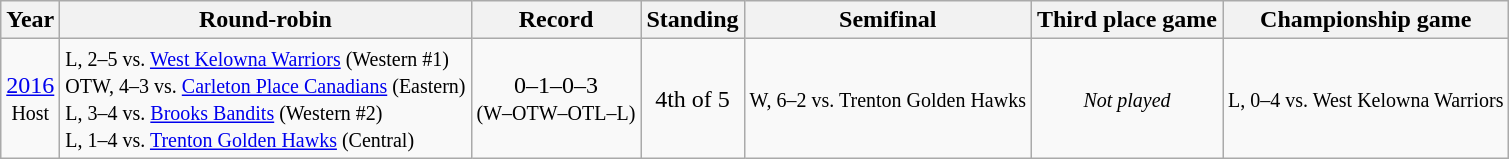<table class="wikitable" style="text-align:center">
<tr>
<th>Year</th>
<th>Round-robin</th>
<th>Record</th>
<th>Standing</th>
<th>Semifinal</th>
<th>Third place game</th>
<th>Championship game</th>
</tr>
<tr>
<td><a href='#'>2016</a><br><small>Host</small></td>
<td align=left><small>L, 2–5 vs. <a href='#'>West Kelowna Warriors</a> (Western #1)<br>OTW, 4–3 vs. <a href='#'>Carleton Place Canadians</a> (Eastern)<br>L, 3–4 vs. <a href='#'>Brooks Bandits</a> (Western #2)<br>L, 1–4 vs. <a href='#'>Trenton Golden Hawks</a> (Central)</small></td>
<td>0–1–0–3<br><small>(W–OTW–OTL–L)</small></td>
<td>4th of 5</td>
<td><small>W, 6–2 vs. Trenton Golden Hawks</small></td>
<td><small><em>Not played</em></small></td>
<td><small>L, 0–4 vs. West Kelowna Warriors</small></td>
</tr>
</table>
